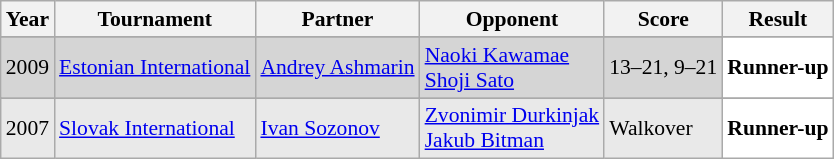<table class="sortable wikitable" style="font-size: 90%;">
<tr>
<th>Year</th>
<th>Tournament</th>
<th>Partner</th>
<th>Opponent</th>
<th>Score</th>
<th>Result</th>
</tr>
<tr>
</tr>
<tr style="background:#D5D5D5">
<td align="center">2009</td>
<td align="left"><a href='#'>Estonian International</a></td>
<td align="left"> <a href='#'>Andrey Ashmarin</a></td>
<td align="left"> <a href='#'>Naoki Kawamae</a><br>  <a href='#'>Shoji Sato</a></td>
<td align="left">13–21, 9–21</td>
<td style="text-align:left; background:white"> <strong>Runner-up</strong></td>
</tr>
<tr>
</tr>
<tr style="background:#E9E9E9">
<td align="center">2007</td>
<td align="left"><a href='#'>Slovak International</a></td>
<td align="left"> <a href='#'>Ivan Sozonov</a></td>
<td align="left"> <a href='#'>Zvonimir Durkinjak</a><br>  <a href='#'>Jakub Bitman</a></td>
<td align="left">Walkover</td>
<td style="text-align:left; background:white"> <strong>Runner-up</strong></td>
</tr>
</table>
